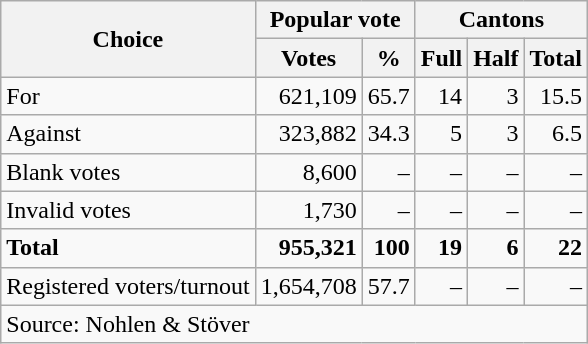<table class=wikitable style=text-align:right>
<tr>
<th rowspan=2>Choice</th>
<th colspan=2>Popular vote</th>
<th colspan=3>Cantons</th>
</tr>
<tr>
<th>Votes</th>
<th>%</th>
<th>Full</th>
<th>Half</th>
<th>Total</th>
</tr>
<tr>
<td align=left>For</td>
<td>621,109</td>
<td>65.7</td>
<td>14</td>
<td>3</td>
<td>15.5</td>
</tr>
<tr>
<td align=left>Against</td>
<td>323,882</td>
<td>34.3</td>
<td>5</td>
<td>3</td>
<td>6.5</td>
</tr>
<tr>
<td align=left>Blank votes</td>
<td>8,600</td>
<td>–</td>
<td>–</td>
<td>–</td>
<td>–</td>
</tr>
<tr>
<td align=left>Invalid votes</td>
<td>1,730</td>
<td>–</td>
<td>–</td>
<td>–</td>
<td>–</td>
</tr>
<tr>
<td align=left><strong>Total</strong></td>
<td><strong>955,321</strong></td>
<td><strong>100</strong></td>
<td><strong>19</strong></td>
<td><strong>6</strong></td>
<td><strong>22</strong></td>
</tr>
<tr>
<td align=left>Registered voters/turnout</td>
<td>1,654,708</td>
<td>57.7</td>
<td>–</td>
<td>–</td>
<td>–</td>
</tr>
<tr>
<td align=left colspan=6>Source: Nohlen & Stöver</td>
</tr>
</table>
